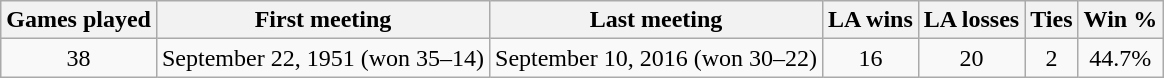<table class="wikitable">
<tr>
<th>Games played</th>
<th>First meeting</th>
<th>Last meeting</th>
<th>LA wins</th>
<th>LA losses</th>
<th>Ties</th>
<th>Win %</th>
</tr>
<tr style="text-align:center;">
<td>38</td>
<td>September 22, 1951 (won 35–14)</td>
<td>September 10, 2016 (won 30–22)</td>
<td>16</td>
<td>20</td>
<td>2</td>
<td>44.7%</td>
</tr>
</table>
